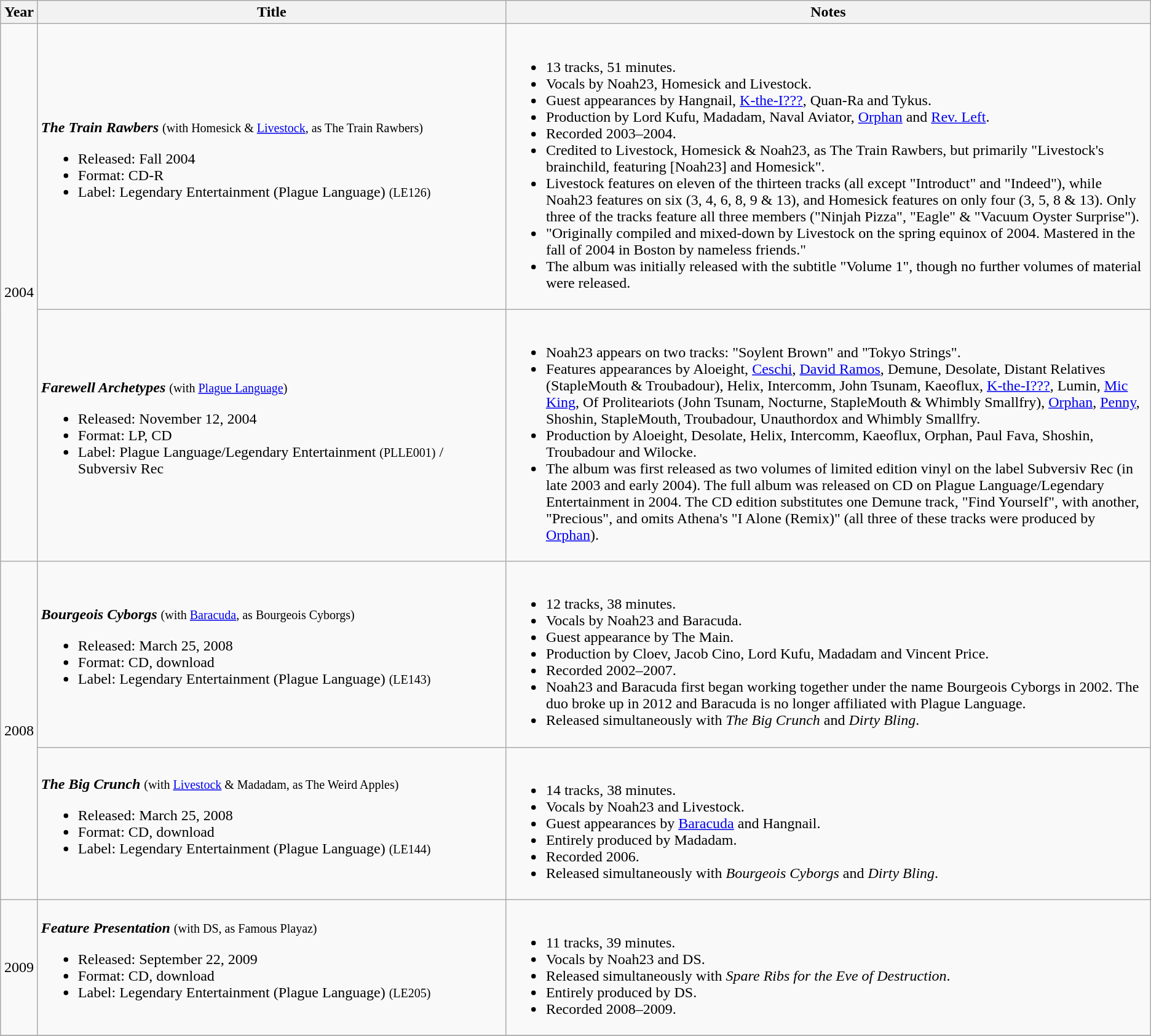<table class="wikitable">
<tr>
<th rowspan="1" style="width:33px;">Year</th>
<th rowspan="1" style="width:500px;">Title</th>
<th rowspan="1">Notes</th>
</tr>
<tr>
<td style="text-align:center;" rowspan="2">2004</td>
<td><strong><em>The Train Rawbers</em></strong> <small>(with Homesick & <a href='#'>Livestock</a>, as The Train Rawbers)</small><br><ul><li>Released: Fall 2004</li><li>Format: CD-R</li><li>Label: Legendary Entertainment (Plague Language) <small>(LE126)</small></li></ul></td>
<td><br><ul><li>13 tracks, 51 minutes.</li><li>Vocals by Noah23, Homesick and Livestock.</li><li>Guest appearances by Hangnail, <a href='#'>K-the-I???</a>, Quan-Ra and Tykus.</li><li>Production by Lord Kufu, Madadam, Naval Aviator, <a href='#'>Orphan</a> and <a href='#'>Rev. Left</a>.</li><li>Recorded 2003–2004.</li><li>Credited to Livestock, Homesick & Noah23, as The Train Rawbers, but primarily "Livestock's brainchild, featuring [Noah23] and Homesick".</li><li>Livestock features on eleven of the thirteen tracks (all except "Introduct" and "Indeed"), while Noah23 features on six (3, 4, 6, 8, 9 & 13), and Homesick features on only four (3, 5, 8 & 13). Only three of the tracks feature all three members ("Ninjah Pizza", "Eagle" & "Vacuum Oyster Surprise").</li><li>"Originally compiled and mixed-down by Livestock on the spring equinox of 2004. Mastered in the fall of 2004 in Boston by nameless friends."</li><li>The album was initially released with the subtitle "Volume 1", though no further volumes of material were released.</li></ul></td>
</tr>
<tr>
<td><strong><em>Farewell Archetypes</em></strong> <small>(with <a href='#'>Plague Language</a>)</small><br><ul><li>Released: November 12, 2004</li><li>Format: LP, CD</li><li>Label: Plague Language/Legendary Entertainment <small>(PLLE001)</small> / Subversiv Rec</li></ul></td>
<td><br><ul><li>Noah23 appears on two tracks: "Soylent Brown" and "Tokyo Strings".</li><li>Features appearances by Aloeight, <a href='#'>Ceschi</a>, <a href='#'>David Ramos</a>, Demune, Desolate, Distant Relatives (StapleMouth & Troubadour), Helix, Intercomm, John Tsunam, Kaeoflux, <a href='#'>K-the-I???</a>, Lumin, <a href='#'>Mic King</a>, Of Proliteariots (John Tsunam, Nocturne, StapleMouth & Whimbly Smallfry), <a href='#'>Orphan</a>, <a href='#'>Penny</a>, Shoshin, StapleMouth, Troubadour, Unauthordox and Whimbly Smallfry.</li><li>Production by Aloeight, Desolate, Helix, Intercomm, Kaeoflux, Orphan, Paul Fava, Shoshin, Troubadour and Wilocke.</li><li>The album was first released as two volumes of limited edition vinyl on the label Subversiv Rec (in late 2003 and early 2004). The full album was released on CD on Plague Language/Legendary Entertainment in 2004. The CD edition substitutes one Demune track, "Find Yourself", with another, "Precious", and omits Athena's "I Alone (Remix)" (all three of these tracks were produced by <a href='#'>Orphan</a>).</li></ul></td>
</tr>
<tr>
<td style="text-align:center;" rowspan="2">2008</td>
<td><strong><em>Bourgeois Cyborgs</em></strong> <small>(with <a href='#'>Baracuda</a>, as Bourgeois Cyborgs)</small><br><ul><li>Released: March 25, 2008</li><li>Format: CD, download</li><li>Label: Legendary Entertainment (Plague Language) <small>(LE143)</small></li></ul></td>
<td><br><ul><li>12 tracks, 38 minutes.</li><li>Vocals by Noah23 and Baracuda.</li><li>Guest appearance by The Main.</li><li>Production by Cloev, Jacob Cino, Lord Kufu, Madadam and Vincent Price.</li><li>Recorded 2002–2007.</li><li>Noah23 and Baracuda first began working together under the name Bourgeois Cyborgs in 2002. The duo broke up in 2012 and Baracuda is no longer affiliated with Plague Language.</li><li>Released simultaneously with <em>The Big Crunch</em> and <em>Dirty Bling</em>.</li></ul></td>
</tr>
<tr>
<td><strong><em>The Big Crunch</em></strong> <small>(with <a href='#'>Livestock</a> & Madadam, as The Weird Apples)</small><br><ul><li>Released: March 25, 2008</li><li>Format: CD, download</li><li>Label: Legendary Entertainment (Plague Language) <small>(LE144)</small></li></ul></td>
<td><br><ul><li>14 tracks, 38 minutes.</li><li>Vocals by Noah23 and Livestock.</li><li>Guest appearances by <a href='#'>Baracuda</a> and Hangnail.</li><li>Entirely produced by Madadam.</li><li>Recorded 2006.</li><li>Released simultaneously with <em>Bourgeois Cyborgs</em> and <em>Dirty Bling</em>.</li></ul></td>
</tr>
<tr>
<td style="text-align:center;" rowspan="1">2009</td>
<td><strong><em>Feature Presentation</em></strong> <small>(with DS, as Famous Playaz)</small><br><ul><li>Released: September 22, 2009</li><li>Format: CD, download</li><li>Label: Legendary Entertainment (Plague Language) <small>(LE205)</small></li></ul></td>
<td><br><ul><li>11 tracks, 39 minutes.</li><li>Vocals by Noah23 and DS.</li><li>Released simultaneously with <em>Spare Ribs for the Eve of Destruction</em>.</li><li>Entirely produced by DS.</li><li>Recorded 2008–2009.</li></ul></td>
</tr>
<tr>
</tr>
</table>
